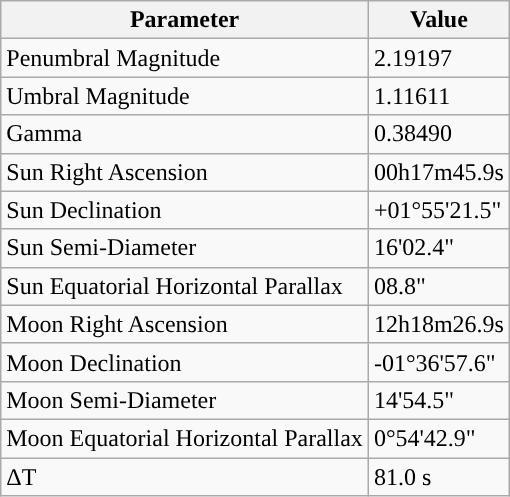<table class="wikitable">
<tr>
<th>Parameter</th>
<th>Value</th>
</tr>
<tr>
<td>Penumbral Magnitude</td>
<td>2.19197</td>
</tr>
<tr>
<td>Umbral Magnitude</td>
<td>1.11611</td>
</tr>
<tr>
<td>Gamma</td>
<td>0.38490</td>
</tr>
<tr>
<td>Sun Right Ascension</td>
<td>00h17m45.9s</td>
</tr>
<tr>
<td>Sun Declination</td>
<td>+01°55'21.5"</td>
</tr>
<tr>
<td>Sun Semi-Diameter</td>
<td>16'02.4"</td>
</tr>
<tr>
<td>Sun Equatorial Horizontal Parallax</td>
<td>08.8"</td>
</tr>
<tr>
<td>Moon Right Ascension</td>
<td>12h18m26.9s</td>
</tr>
<tr>
<td>Moon Declination</td>
<td>-01°36'57.6"</td>
</tr>
<tr>
<td>Moon Semi-Diameter</td>
<td>14'54.5"</td>
</tr>
<tr>
<td>Moon Equatorial Horizontal Parallax</td>
<td>0°54'42.9"</td>
</tr>
<tr>
<td>ΔT</td>
<td>81.0 s</td>
</tr>
</table>
